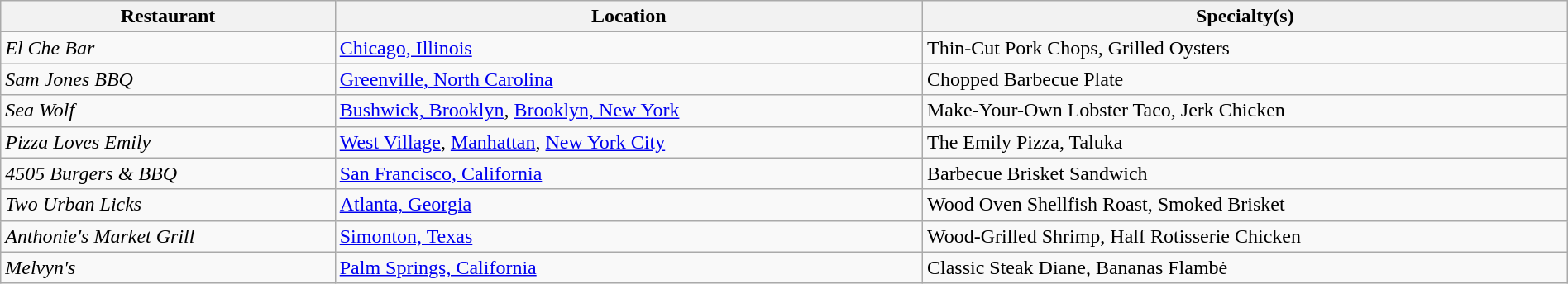<table class="wikitable" style="width:100%;">
<tr>
<th>Restaurant</th>
<th>Location</th>
<th>Specialty(s)</th>
</tr>
<tr>
<td><em>El Che Bar</em></td>
<td><a href='#'>Chicago, Illinois</a></td>
<td>Thin-Cut Pork Chops, Grilled Oysters</td>
</tr>
<tr>
<td><em>Sam Jones BBQ</em></td>
<td><a href='#'>Greenville, North Carolina</a></td>
<td>Chopped Barbecue Plate</td>
</tr>
<tr>
<td><em>Sea Wolf</em></td>
<td><a href='#'>Bushwick, Brooklyn</a>, <a href='#'>Brooklyn, New York</a></td>
<td>Make-Your-Own Lobster Taco, Jerk Chicken</td>
</tr>
<tr>
<td><em>Pizza Loves Emily</em></td>
<td><a href='#'>West Village</a>, <a href='#'>Manhattan</a>, <a href='#'>New York City</a></td>
<td>The Emily Pizza, Taluka</td>
</tr>
<tr>
<td><em>4505 Burgers & BBQ</em></td>
<td><a href='#'>San Francisco, California</a></td>
<td>Barbecue Brisket Sandwich</td>
</tr>
<tr>
<td><em>Two Urban Licks</em></td>
<td><a href='#'>Atlanta, Georgia</a></td>
<td>Wood Oven Shellfish Roast, Smoked Brisket</td>
</tr>
<tr>
<td><em>Anthonie's Market Grill</em></td>
<td><a href='#'>Simonton, Texas</a></td>
<td>Wood-Grilled Shrimp, Half Rotisserie Chicken</td>
</tr>
<tr>
<td><em>Melvyn's</em></td>
<td><a href='#'>Palm Springs, California</a></td>
<td>Classic Steak Diane, Bananas Flambė</td>
</tr>
</table>
